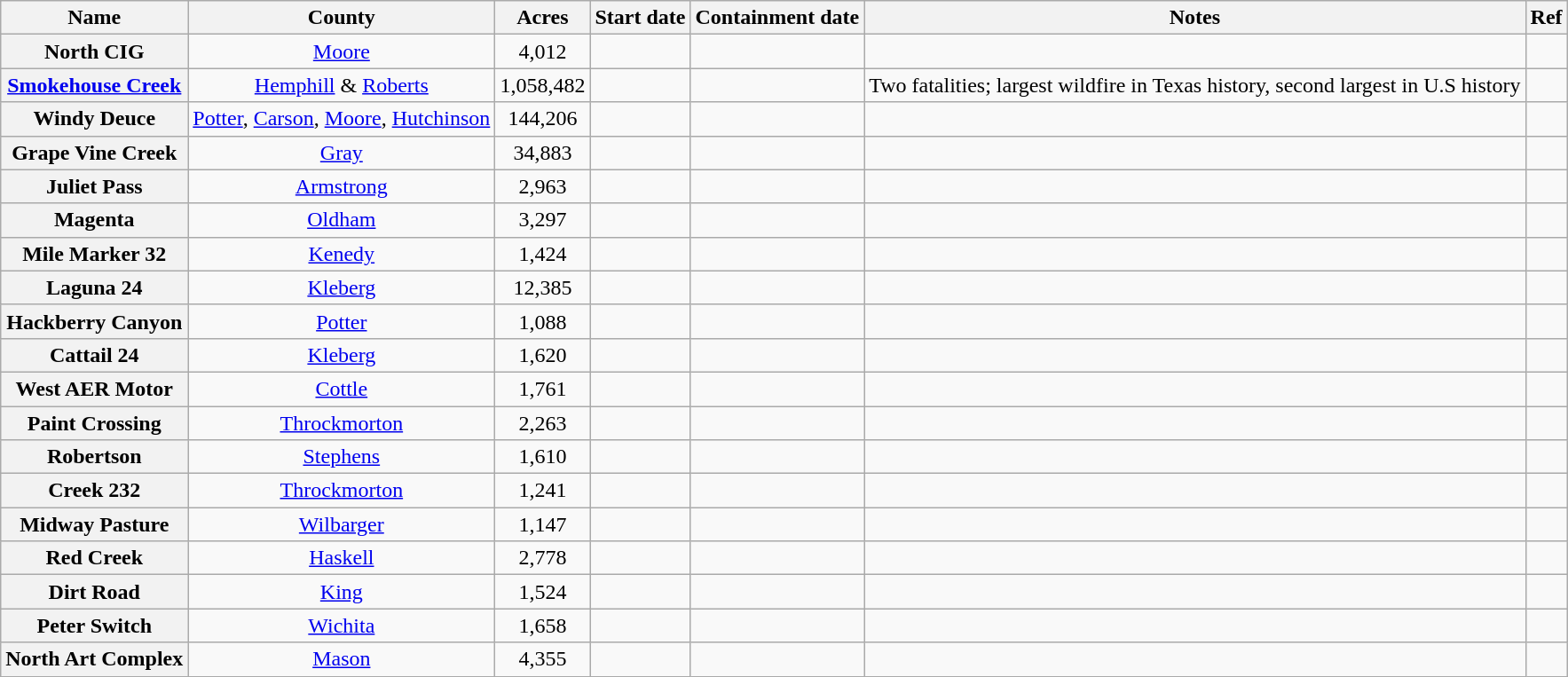<table class="wikitable sortable plainrowheaders mw-collapsible" style="text-align:center;">
<tr>
<th scope="col">Name</th>
<th scope="col">County </th>
<th scope="col">Acres</th>
<th scope="col">Start date</th>
<th scope="col">Containment date</th>
<th scope="col">Notes</th>
<th scope="col" class="unsortable">Ref</th>
</tr>
<tr>
<th scope="row">North CIG</th>
<td><a href='#'>Moore</a></td>
<td>4,012</td>
<td></td>
<td></td>
<td></td>
<td></td>
</tr>
<tr>
<th scope="row"><a href='#'>Smokehouse Creek</a></th>
<td><a href='#'>Hemphill</a> & <a href='#'>Roberts</a></td>
<td>1,058,482</td>
<td></td>
<td></td>
<td>Two fatalities; largest wildfire in Texas history, second largest in U.S history</td>
<td></td>
</tr>
<tr>
<th scope="row">Windy Deuce</th>
<td><a href='#'>Potter</a>, <a href='#'>Carson</a>, <a href='#'>Moore</a>, <a href='#'>Hutchinson</a></td>
<td>144,206</td>
<td></td>
<td></td>
<td></td>
<td></td>
</tr>
<tr>
<th scope="row">Grape Vine Creek</th>
<td><a href='#'>Gray</a></td>
<td>34,883</td>
<td></td>
<td></td>
<td></td>
<td></td>
</tr>
<tr>
<th scope="row">Juliet Pass</th>
<td><a href='#'>Armstrong</a></td>
<td>2,963</td>
<td></td>
<td></td>
<td></td>
<td></td>
</tr>
<tr>
<th scope="row">Magenta</th>
<td><a href='#'>Oldham</a></td>
<td>3,297</td>
<td></td>
<td></td>
<td></td>
<td></td>
</tr>
<tr>
<th scope="row">Mile Marker 32</th>
<td><a href='#'>Kenedy</a></td>
<td>1,424</td>
<td></td>
<td></td>
<td></td>
<td></td>
</tr>
<tr>
<th scope="row">Laguna 24</th>
<td><a href='#'>Kleberg</a></td>
<td>12,385</td>
<td></td>
<td></td>
<td></td>
<td></td>
</tr>
<tr>
<th scope="row">Hackberry Canyon</th>
<td><a href='#'>Potter</a></td>
<td>1,088</td>
<td></td>
<td></td>
<td></td>
<td></td>
</tr>
<tr>
<th scope="row">Cattail 24</th>
<td><a href='#'>Kleberg</a></td>
<td>1,620</td>
<td></td>
<td></td>
<td></td>
<td></td>
</tr>
<tr>
<th scope="row">West AER Motor</th>
<td><a href='#'>Cottle</a></td>
<td>1,761</td>
<td></td>
<td></td>
<td></td>
<td></td>
</tr>
<tr>
<th scope="row">Paint Crossing</th>
<td><a href='#'>Throckmorton</a></td>
<td>2,263</td>
<td></td>
<td></td>
<td></td>
<td></td>
</tr>
<tr>
<th scope="row">Robertson</th>
<td><a href='#'>Stephens</a></td>
<td>1,610</td>
<td></td>
<td></td>
<td></td>
<td></td>
</tr>
<tr>
<th scope="row">Creek 232</th>
<td><a href='#'>Throckmorton</a></td>
<td>1,241</td>
<td></td>
<td></td>
<td></td>
<td></td>
</tr>
<tr>
<th scope="row">Midway Pasture</th>
<td><a href='#'>Wilbarger</a></td>
<td>1,147</td>
<td></td>
<td></td>
<td></td>
<td></td>
</tr>
<tr>
<th scope="row">Red Creek</th>
<td><a href='#'>Haskell</a></td>
<td>2,778</td>
<td></td>
<td></td>
<td></td>
<td></td>
</tr>
<tr>
<th scope="row">Dirt Road</th>
<td><a href='#'>King</a></td>
<td>1,524</td>
<td></td>
<td></td>
<td></td>
<td></td>
</tr>
<tr>
<th scope="row">Peter Switch</th>
<td><a href='#'>Wichita</a></td>
<td>1,658</td>
<td></td>
<td></td>
<td></td>
<td></td>
</tr>
<tr>
<th scope="row">North Art Complex</th>
<td><a href='#'>Mason</a></td>
<td>4,355</td>
<td></td>
<td></td>
<td></td>
<td></td>
</tr>
</table>
